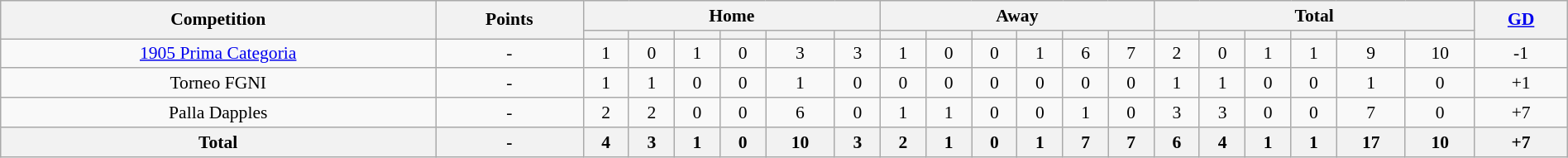<table class="wikitable" style="font-size:90%;width:100%;margin:auto;clear:both;text-align:center;">
<tr>
<th rowspan="2">Competition</th>
<th rowspan="2">Points</th>
<th colspan="6">Home</th>
<th colspan="6">Away</th>
<th colspan="6">Total</th>
<th rowspan="2"><a href='#'>GD</a></th>
</tr>
<tr>
<th></th>
<th></th>
<th></th>
<th></th>
<th></th>
<th></th>
<th></th>
<th></th>
<th></th>
<th></th>
<th></th>
<th></th>
<th></th>
<th></th>
<th></th>
<th></th>
<th></th>
<th></th>
</tr>
<tr>
<td><a href='#'>1905 Prima Categoria</a></td>
<td>-</td>
<td>1</td>
<td>0</td>
<td>1</td>
<td>0</td>
<td>3</td>
<td>3</td>
<td>1</td>
<td>0</td>
<td>0</td>
<td>1</td>
<td>6</td>
<td>7</td>
<td>2</td>
<td>0</td>
<td>1</td>
<td>1</td>
<td>9</td>
<td>10</td>
<td>-1</td>
</tr>
<tr>
<td>Torneo FGNI</td>
<td>-</td>
<td>1</td>
<td>1</td>
<td>0</td>
<td>0</td>
<td>1</td>
<td>0</td>
<td>0</td>
<td>0</td>
<td>0</td>
<td>0</td>
<td>0</td>
<td>0</td>
<td>1</td>
<td>1</td>
<td>0</td>
<td>0</td>
<td>1</td>
<td>0</td>
<td>+1</td>
</tr>
<tr>
<td>Palla Dapples</td>
<td>-</td>
<td>2</td>
<td>2</td>
<td>0</td>
<td>0</td>
<td>6</td>
<td>0</td>
<td>1</td>
<td>1</td>
<td>0</td>
<td>0</td>
<td>1</td>
<td>0</td>
<td>3</td>
<td>3</td>
<td>0</td>
<td>0</td>
<td>7</td>
<td>0</td>
<td>+7</td>
</tr>
<tr>
<th>Total</th>
<th>-</th>
<th>4</th>
<th>3</th>
<th>1</th>
<th>0</th>
<th>10</th>
<th>3</th>
<th>2</th>
<th>1</th>
<th>0</th>
<th>1</th>
<th>7</th>
<th>7</th>
<th>6</th>
<th>4</th>
<th>1</th>
<th>1</th>
<th>17</th>
<th>10</th>
<th>+7</th>
</tr>
</table>
